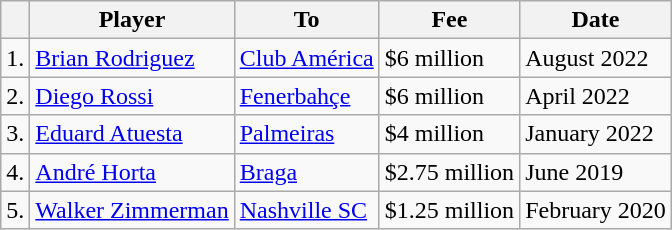<table class="wikitable">
<tr>
<th></th>
<th>Player</th>
<th>To</th>
<th>Fee</th>
<th>Date</th>
</tr>
<tr>
<td>1.</td>
<td> <a href='#'>Brian Rodriguez</a></td>
<td> <a href='#'>Club América</a></td>
<td>$6 million</td>
<td>August 2022</td>
</tr>
<tr>
<td>2.</td>
<td> <a href='#'>Diego Rossi</a></td>
<td> <a href='#'>Fenerbahçe</a></td>
<td>$6 million</td>
<td>April 2022</td>
</tr>
<tr>
<td>3.</td>
<td> <a href='#'>Eduard Atuesta</a></td>
<td> <a href='#'>Palmeiras</a></td>
<td>$4 million</td>
<td>January 2022</td>
</tr>
<tr>
<td>4.</td>
<td> <a href='#'>André Horta</a></td>
<td> <a href='#'>Braga</a></td>
<td>$2.75 million</td>
<td>June 2019</td>
</tr>
<tr>
<td>5.</td>
<td> <a href='#'>Walker Zimmerman</a></td>
<td> <a href='#'>Nashville SC</a></td>
<td>$1.25 million</td>
<td>February 2020</td>
</tr>
</table>
